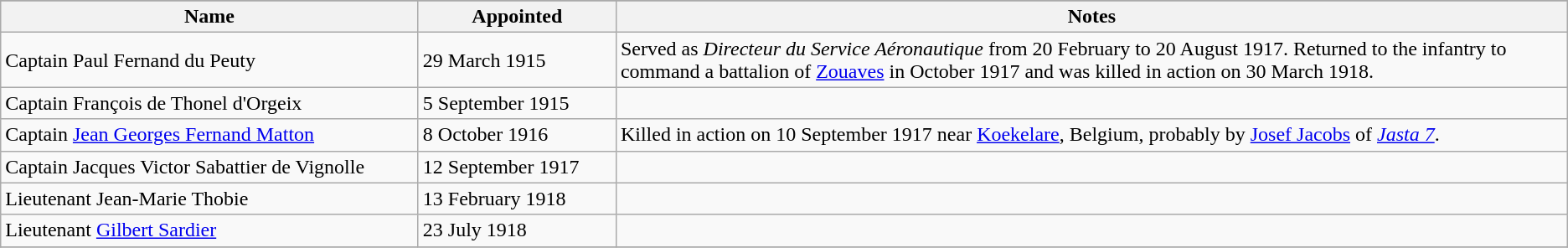<table class="wikitable">
<tr>
</tr>
<tr>
<th width="325">Name</th>
<th width="150">Appointed</th>
<th>Notes</th>
</tr>
<tr>
<td>Captain Paul Fernand du Peuty</td>
<td>29 March 1915</td>
<td>Served as <em>Directeur du Service Aéronautique</em> from 20 February to 20 August 1917. Returned to the infantry to command a battalion of <a href='#'>Zouaves</a> in October 1917 and was killed in action on 30 March 1918.</td>
</tr>
<tr>
<td>Captain François de Thonel d'Orgeix</td>
<td>5 September 1915</td>
<td></td>
</tr>
<tr>
<td>Captain <a href='#'>Jean Georges Fernand Matton</a></td>
<td>8 October 1916</td>
<td>Killed in action on 10 September 1917 near <a href='#'>Koekelare</a>, Belgium, probably by <a href='#'>Josef Jacobs</a> of <em><a href='#'>Jasta 7</a></em>.</td>
</tr>
<tr>
<td>Captain Jacques Victor Sabattier de Vignolle</td>
<td>12 September 1917</td>
<td></td>
</tr>
<tr>
<td>Lieutenant Jean-Marie Thobie</td>
<td>13 February 1918</td>
<td></td>
</tr>
<tr>
<td>Lieutenant <a href='#'>Gilbert Sardier</a></td>
<td>23 July 1918</td>
<td></td>
</tr>
<tr>
</tr>
</table>
